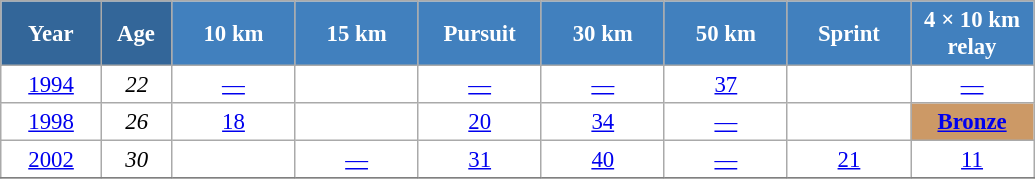<table class="wikitable" style="font-size:95%; text-align:center; border:grey solid 1px; border-collapse:collapse; background:#ffffff;">
<tr>
<th style="background-color:#369; color:white; width:60px;"> Year </th>
<th style="background-color:#369; color:white; width:40px;"> Age </th>
<th style="background-color:#4180be; color:white; width:75px;"> 10 km </th>
<th style="background-color:#4180be; color:white; width:75px;"> 15 km </th>
<th style="background-color:#4180be; color:white; width:75px;"> Pursuit </th>
<th style="background-color:#4180be; color:white; width:75px;"> 30 km </th>
<th style="background-color:#4180be; color:white; width:75px;"> 50 km </th>
<th style="background-color:#4180be; color:white; width:75px;"> Sprint </th>
<th style="background-color:#4180be; color:white; width:75px;"> 4 × 10 km <br> relay </th>
</tr>
<tr>
<td><a href='#'>1994</a></td>
<td><em>22</em></td>
<td><a href='#'>—</a></td>
<td></td>
<td><a href='#'>—</a></td>
<td><a href='#'>—</a></td>
<td><a href='#'>37</a></td>
<td></td>
<td><a href='#'>—</a></td>
</tr>
<tr>
<td><a href='#'>1998</a></td>
<td><em>26</em></td>
<td><a href='#'>18</a></td>
<td></td>
<td><a href='#'>20</a></td>
<td><a href='#'>34</a></td>
<td><a href='#'>—</a></td>
<td></td>
<td bgcolor="cc9966"><a href='#'><strong>Bronze</strong></a></td>
</tr>
<tr>
<td><a href='#'>2002</a></td>
<td><em>30</em></td>
<td></td>
<td><a href='#'>—</a></td>
<td><a href='#'>31</a></td>
<td><a href='#'>40</a></td>
<td><a href='#'>—</a></td>
<td><a href='#'>21</a></td>
<td><a href='#'>11</a></td>
</tr>
<tr>
</tr>
</table>
